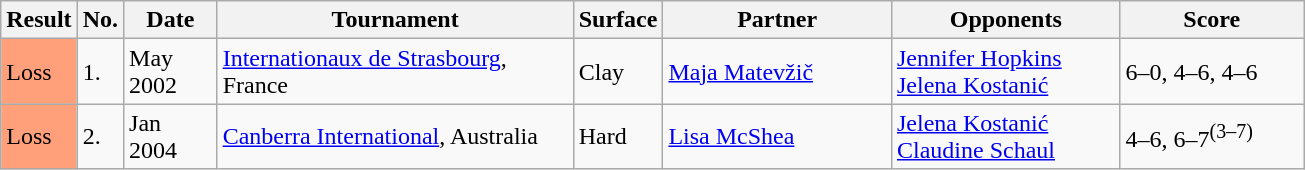<table class="sortable wikitable">
<tr>
<th style="width:40px">Result</th>
<th style="width:20px">No.</th>
<th style="width:55px">Date</th>
<th style="width:230px">Tournament</th>
<th style="width:50px">Surface</th>
<th style="width:145px">Partner</th>
<th style="width:145px">Opponents</th>
<th style="width:115px" class="unsortable">Score</th>
</tr>
<tr>
<td style="background:#ffa07a;">Loss</td>
<td>1.</td>
<td>May 2002</td>
<td><a href='#'>Internationaux de Strasbourg</a>, France</td>
<td>Clay</td>
<td> <a href='#'>Maja Matevžič</a></td>
<td> <a href='#'>Jennifer Hopkins</a><br> <a href='#'>Jelena Kostanić</a></td>
<td>6–0, 4–6, 4–6</td>
</tr>
<tr>
<td style="background:#ffa07a;">Loss</td>
<td>2.</td>
<td>Jan 2004</td>
<td><a href='#'>Canberra International</a>, Australia</td>
<td>Hard</td>
<td> <a href='#'>Lisa McShea</a></td>
<td> <a href='#'>Jelena Kostanić</a><br> <a href='#'>Claudine Schaul</a></td>
<td>4–6, 6–7<sup>(3–7)</sup></td>
</tr>
</table>
